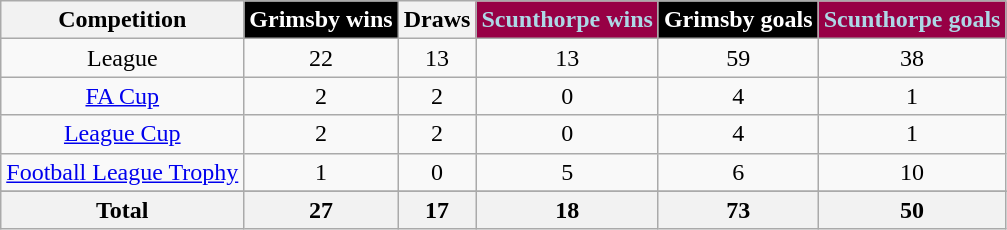<table class="wikitable" style="text-align: center;">
<tr>
<th>Competition</th>
<th style="background: black; color: white">Grimsby wins</th>
<th>Draws</th>
<th style="background: #970045; color: #ADD8E6">Scunthorpe wins</th>
<th style="background: black; color: white">Grimsby goals</th>
<th style="background: #970045; color: #ADD8E6">Scunthorpe goals</th>
</tr>
<tr>
<td>League</td>
<td>22</td>
<td>13</td>
<td>13</td>
<td>59</td>
<td>38</td>
</tr>
<tr>
<td><a href='#'>FA Cup</a></td>
<td>2</td>
<td>2</td>
<td>0</td>
<td>4</td>
<td>1</td>
</tr>
<tr>
<td><a href='#'>League Cup</a></td>
<td>2</td>
<td>2</td>
<td>0</td>
<td>4</td>
<td>1</td>
</tr>
<tr>
<td><a href='#'>Football League Trophy</a></td>
<td>1</td>
<td>0</td>
<td>5</td>
<td>6</td>
<td>10</td>
</tr>
<tr>
</tr>
<tr class="sortbottom">
<th>Total</th>
<th>27</th>
<th>17</th>
<th>18</th>
<th>73</th>
<th>50</th>
</tr>
</table>
